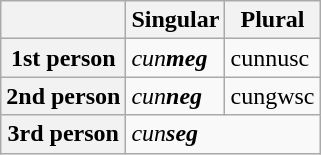<table class="wikitable">
<tr>
<th></th>
<th>Singular</th>
<th>Plural</th>
</tr>
<tr>
<th>1st person</th>
<td><em>cun<strong>meg<strong><em></td>
<td></em>cun</strong>nusc</em></strong></td>
</tr>
<tr>
<th>2nd person</th>
<td><em>cun<strong>neg<strong><em></td>
<td></em>cun</strong>gwsc</em></strong></td>
</tr>
<tr>
<th>3rd person</th>
<td colspan="2"><em>cun<strong>seg<strong><em></td>
</tr>
</table>
